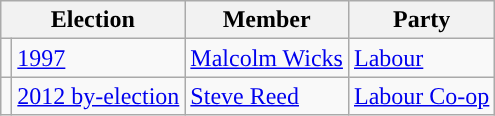<table class="wikitable">
<tr>
<th colspan="2">Election</th>
<th>Member</th>
<th>Party</th>
</tr>
<tr>
<td style="color:inherit;background-color: "></td>
<td><a href='#'>1997</a></td>
<td><a href='#'>Malcolm Wicks</a></td>
<td><a href='#'>Labour</a></td>
</tr>
<tr>
<td style="color:inherit;background-color: "></td>
<td><a href='#'>2012 by-election</a></td>
<td><a href='#'>Steve Reed</a></td>
<td><a href='#'>Labour Co-op</a></td>
</tr>
</table>
